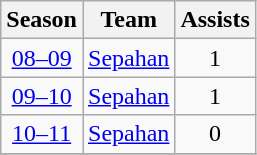<table class="wikitable" style="text-align: center;">
<tr>
<th>Season</th>
<th>Team</th>
<th>Assists</th>
</tr>
<tr>
<td><a href='#'>08–09</a></td>
<td align="left"><a href='#'>Sepahan</a></td>
<td>1</td>
</tr>
<tr>
<td><a href='#'>09–10</a></td>
<td align="left"><a href='#'>Sepahan</a></td>
<td>1</td>
</tr>
<tr>
<td><a href='#'>10–11</a></td>
<td align="left"><a href='#'>Sepahan</a></td>
<td>0</td>
</tr>
<tr>
</tr>
</table>
